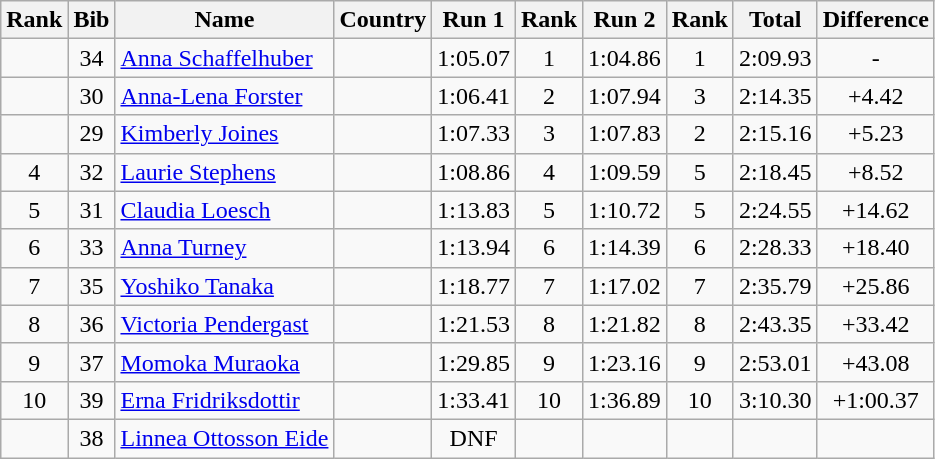<table class="wikitable sortable" style="text-align:center">
<tr>
<th>Rank</th>
<th>Bib</th>
<th>Name</th>
<th>Country</th>
<th>Run 1</th>
<th>Rank</th>
<th>Run 2</th>
<th>Rank</th>
<th>Total</th>
<th>Difference</th>
</tr>
<tr>
<td></td>
<td>34</td>
<td align=left><a href='#'>Anna Schaffelhuber</a></td>
<td align=left></td>
<td>1:05.07</td>
<td>1</td>
<td>1:04.86</td>
<td>1</td>
<td>2:09.93</td>
<td>-</td>
</tr>
<tr>
<td></td>
<td>30</td>
<td align=left><a href='#'>Anna-Lena Forster</a></td>
<td align=left></td>
<td>1:06.41</td>
<td>2</td>
<td>1:07.94</td>
<td>3</td>
<td>2:14.35</td>
<td>+4.42</td>
</tr>
<tr>
<td></td>
<td>29</td>
<td align=left><a href='#'>Kimberly Joines</a></td>
<td align=left></td>
<td>1:07.33</td>
<td>3</td>
<td>1:07.83</td>
<td>2</td>
<td>2:15.16</td>
<td>+5.23</td>
</tr>
<tr>
<td>4</td>
<td>32</td>
<td align=left><a href='#'>Laurie Stephens</a></td>
<td align=left></td>
<td>1:08.86</td>
<td>4</td>
<td>1:09.59</td>
<td>5</td>
<td>2:18.45</td>
<td>+8.52</td>
</tr>
<tr>
<td>5</td>
<td>31</td>
<td align=left><a href='#'>Claudia Loesch</a></td>
<td align=left></td>
<td>1:13.83</td>
<td>5</td>
<td>1:10.72</td>
<td>5</td>
<td>2:24.55</td>
<td>+14.62</td>
</tr>
<tr>
<td>6</td>
<td>33</td>
<td align=left><a href='#'>Anna Turney</a></td>
<td align=left></td>
<td>1:13.94</td>
<td>6</td>
<td>1:14.39</td>
<td>6</td>
<td>2:28.33</td>
<td>+18.40</td>
</tr>
<tr>
<td>7</td>
<td>35</td>
<td align=left><a href='#'>Yoshiko Tanaka</a></td>
<td align=left></td>
<td>1:18.77</td>
<td>7</td>
<td>1:17.02</td>
<td>7</td>
<td>2:35.79</td>
<td>+25.86</td>
</tr>
<tr>
<td>8</td>
<td>36</td>
<td align=left><a href='#'>Victoria Pendergast</a></td>
<td align=left></td>
<td>1:21.53</td>
<td>8</td>
<td>1:21.82</td>
<td>8</td>
<td>2:43.35</td>
<td>+33.42</td>
</tr>
<tr>
<td>9</td>
<td>37</td>
<td align=left><a href='#'>Momoka Muraoka</a></td>
<td align=left></td>
<td>1:29.85</td>
<td>9</td>
<td>1:23.16</td>
<td>9</td>
<td>2:53.01</td>
<td>+43.08</td>
</tr>
<tr>
<td>10</td>
<td>39</td>
<td align=left><a href='#'>Erna Fridriksdottir</a></td>
<td align=left></td>
<td>1:33.41</td>
<td>10</td>
<td>1:36.89</td>
<td>10</td>
<td>3:10.30</td>
<td>+1:00.37</td>
</tr>
<tr>
<td></td>
<td>38</td>
<td align=left><a href='#'>Linnea Ottosson Eide</a></td>
<td align=left></td>
<td>DNF</td>
<td></td>
<td></td>
<td></td>
<td></td>
<td></td>
</tr>
</table>
